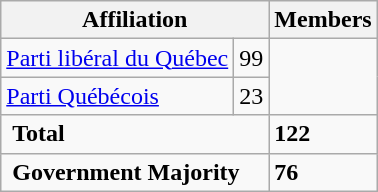<table class="wikitable">
<tr>
<th colspan="2">Affiliation</th>
<th>Members</th>
</tr>
<tr>
<td align=left><a href='#'>Parti libéral du Québec</a></td>
<td>99</td>
</tr>
<tr>
<td align=left><a href='#'>Parti Québécois</a></td>
<td>23</td>
</tr>
<tr>
<td colspan="2" style="text-align:left;"> <strong>Total</strong><br></td>
<td><strong>122</strong></td>
</tr>
<tr>
<td colspan="2" style="text-align:left;"> <strong>Government Majority</strong><br></td>
<td><strong>76</strong></td>
</tr>
</table>
